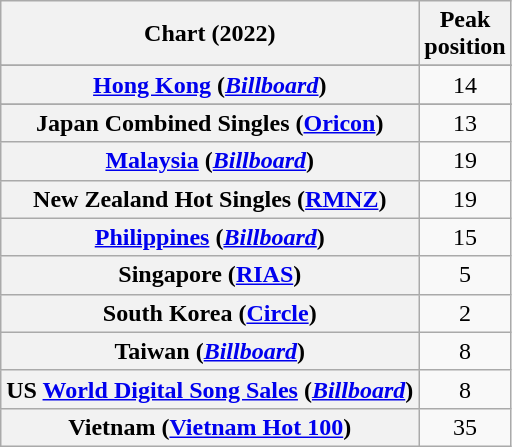<table class="wikitable sortable plainrowheaders" style="text-align:center">
<tr>
<th scope="col">Chart (2022)</th>
<th scope="col">Peak<br>position</th>
</tr>
<tr>
</tr>
<tr>
</tr>
<tr>
<th scope="row"><a href='#'>Hong Kong</a> (<em><a href='#'>Billboard</a></em>)</th>
<td>14</td>
</tr>
<tr>
</tr>
<tr>
<th scope="row">Japan Combined Singles (<a href='#'>Oricon</a>)</th>
<td>13</td>
</tr>
<tr>
<th scope="row"><a href='#'>Malaysia</a> (<em><a href='#'>Billboard</a></em>)</th>
<td>19</td>
</tr>
<tr>
<th scope="row">New Zealand Hot Singles (<a href='#'>RMNZ</a>)</th>
<td>19</td>
</tr>
<tr>
<th scope="row"><a href='#'>Philippines</a> (<em><a href='#'>Billboard</a></em>)</th>
<td>15</td>
</tr>
<tr>
<th scope="row">Singapore (<a href='#'>RIAS</a>)</th>
<td>5</td>
</tr>
<tr>
<th scope="row">South Korea (<a href='#'>Circle</a>)</th>
<td>2</td>
</tr>
<tr>
<th scope="row">Taiwan (<em><a href='#'>Billboard</a></em>)</th>
<td>8</td>
</tr>
<tr>
<th scope="row">US <a href='#'>World Digital Song Sales</a> (<em><a href='#'>Billboard</a></em>)</th>
<td>8</td>
</tr>
<tr>
<th scope="row">Vietnam (<a href='#'>Vietnam Hot 100</a>)</th>
<td>35</td>
</tr>
</table>
